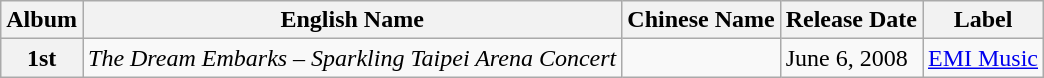<table class="wikitable">
<tr>
<th>Album</th>
<th>English Name</th>
<th>Chinese Name</th>
<th>Release Date</th>
<th>Label</th>
</tr>
<tr>
<th>1st</th>
<td><em>The Dream Embarks – Sparkling Taipei Arena Concert</em></td>
<td></td>
<td>June 6, 2008</td>
<td><a href='#'>EMI Music</a></td>
</tr>
</table>
